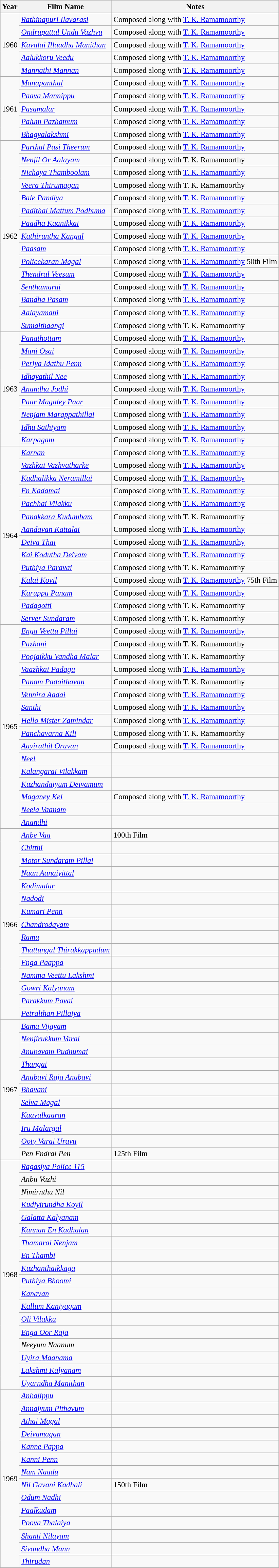<table class="wikitable sortable" style="font-size:95%;">
<tr>
<th>Year</th>
<th>Film Name</th>
<th>Notes</th>
</tr>
<tr>
<td rowspan="5">1960</td>
<td><em><a href='#'>Rathinapuri Ilavarasi</a></em></td>
<td>Composed along with <a href='#'>T. K. Ramamoorthy</a></td>
</tr>
<tr>
<td><em><a href='#'>Ondrupattal Undu Vazhvu</a></em></td>
<td>Composed along with <a href='#'>T. K. Ramamoorthy</a></td>
</tr>
<tr>
<td><em><a href='#'>Kavalai Illaadha Manithan</a></em></td>
<td>Composed along with <a href='#'>T. K. Ramamoorthy</a></td>
</tr>
<tr>
<td><em><a href='#'>Aalukkoru Veedu</a></em></td>
<td>Composed along with <a href='#'>T. K. Ramamoorthy</a></td>
</tr>
<tr>
<td><em><a href='#'>Mannathi Mannan</a></em></td>
<td>Composed along with <a href='#'>T. K. Ramamoorthy</a></td>
</tr>
<tr>
<td rowspan="5">1961</td>
<td><em><a href='#'>Manapanthal</a></em></td>
<td>Composed along with <a href='#'>T. K. Ramamoorthy</a></td>
</tr>
<tr>
<td><em><a href='#'>Paava Mannippu</a></em></td>
<td>Composed along with <a href='#'>T. K. Ramamoorthy</a></td>
</tr>
<tr>
<td><em><a href='#'>Pasamalar</a></em></td>
<td>Composed along with <a href='#'>T. K. Ramamoorthy</a></td>
</tr>
<tr>
<td><em><a href='#'>Palum Pazhamum</a></em></td>
<td>Composed along with <a href='#'>T. K. Ramamoorthy</a></td>
</tr>
<tr>
<td><em><a href='#'>Bhagyalakshmi</a></em></td>
<td>Composed along with <a href='#'>T. K. Ramamoorthy</a></td>
</tr>
<tr>
<td rowspan="15">1962</td>
<td><em><a href='#'>Parthal Pasi Theerum</a></em></td>
<td>Composed along with <a href='#'>T. K. Ramamoorthy</a></td>
</tr>
<tr>
<td><em><a href='#'>Nenjil Or Aalayam</a></em></td>
<td>Composed along with T. K. Ramamoorthy</td>
</tr>
<tr>
<td><em><a href='#'>Nichaya Thamboolam</a></em></td>
<td>Composed along with <a href='#'>T. K. Ramamoorthy</a></td>
</tr>
<tr>
<td><em><a href='#'>Veera Thirumagan</a></em></td>
<td>Composed along with T. K. Ramamoorthy</td>
</tr>
<tr>
<td><em><a href='#'>Bale Pandiya</a></em></td>
<td>Composed along with <a href='#'>T. K. Ramamoorthy</a><br></td>
</tr>
<tr>
<td><em><a href='#'>Padithal Mattum Podhuma</a></em></td>
<td>Composed along with <a href='#'>T. K. Ramamoorthy</a></td>
</tr>
<tr>
<td><em><a href='#'>Paadha Kaanikkai</a></em></td>
<td>Composed along with <a href='#'>T. K. Ramamoorthy</a></td>
</tr>
<tr>
<td><em><a href='#'>Kathiruntha Kangal</a></em></td>
<td>Composed along with <a href='#'>T. K. Ramamoorthy</a></td>
</tr>
<tr>
<td><em><a href='#'>Paasam</a></em></td>
<td>Composed along with <a href='#'>T. K. Ramamoorthy</a></td>
</tr>
<tr>
<td><em><a href='#'>Policekaran Magal</a></em></td>
<td>Composed along with <a href='#'>T. K. Ramamoorthy</a>  50th Film</td>
</tr>
<tr>
<td><em><a href='#'>Thendral Veesum</a></em></td>
<td>Composed along with <a href='#'>T. K. Ramamoorthy</a></td>
</tr>
<tr>
<td><em><a href='#'>Senthamarai</a></em></td>
<td>Composed along with <a href='#'>T. K. Ramamoorthy</a></td>
</tr>
<tr>
<td><em><a href='#'>Bandha Pasam</a></em></td>
<td>Composed along with <a href='#'>T. K. Ramamoorthy</a></td>
</tr>
<tr>
<td><em><a href='#'>Aalayamani</a></em></td>
<td>Composed along with <a href='#'>T. K. Ramamoorthy</a></td>
</tr>
<tr>
<td><em><a href='#'>Sumaithaangi</a></em></td>
<td>Composed along with T. K. Ramamoorthy</td>
</tr>
<tr>
<td rowspan="9">1963</td>
<td><em><a href='#'>Panathottam</a></em></td>
<td>Composed along with <a href='#'>T. K. Ramamoorthy</a></td>
</tr>
<tr>
<td><em><a href='#'>Mani Osai</a></em></td>
<td>Composed along with <a href='#'>T. K. Ramamoorthy</a></td>
</tr>
<tr>
<td><em><a href='#'>Periya Idathu Penn</a></em></td>
<td>Composed along with <a href='#'>T. K. Ramamoorthy</a></td>
</tr>
<tr>
<td><em><a href='#'>Idhayathil Nee</a></em></td>
<td>Composed along with <a href='#'>T. K. Ramamoorthy</a></td>
</tr>
<tr>
<td><em><a href='#'>Anandha Jodhi</a></em></td>
<td>Composed along with <a href='#'>T. K. Ramamoorthy</a></td>
</tr>
<tr>
<td><em><a href='#'>Paar Magaley Paar</a></em></td>
<td>Composed along with <a href='#'>T. K. Ramamoorthy</a></td>
</tr>
<tr>
<td><em><a href='#'>Nenjam Marappathillai</a></em></td>
<td>Composed along with <a href='#'>T. K. Ramamoorthy</a></td>
</tr>
<tr>
<td><em><a href='#'>Idhu Sathiyam</a></em></td>
<td>Composed along with <a href='#'>T. K. Ramamoorthy</a></td>
</tr>
<tr>
<td><em><a href='#'>Karpagam</a></em></td>
<td>Composed along with <a href='#'>T. K. Ramamoorthy</a></td>
</tr>
<tr>
<td rowspan="14">1964</td>
<td><em><a href='#'>Karnan</a></em></td>
<td>Composed along with <a href='#'>T. K. Ramamoorthy</a></td>
</tr>
<tr>
<td><em><a href='#'>Vazhkai Vazhvatharke</a></em></td>
<td>Composed along with <a href='#'>T. K. Ramamoorthy</a></td>
</tr>
<tr>
<td><em><a href='#'>Kadhalikka Neramillai</a></em></td>
<td>Composed along with <a href='#'>T. K. Ramamoorthy</a></td>
</tr>
<tr>
<td><em><a href='#'>En Kadamai</a></em></td>
<td>Composed along with <a href='#'>T. K. Ramamoorthy</a></td>
</tr>
<tr>
<td><em><a href='#'>Pachhai Vilakku</a></em></td>
<td>Composed along with <a href='#'>T. K. Ramamoorthy</a></td>
</tr>
<tr>
<td><em><a href='#'>Panakkara Kudumbam</a></em></td>
<td>Composed along with T. K. Ramamoorthy</td>
</tr>
<tr>
<td><em><a href='#'>Aandavan Kattalai</a></em></td>
<td>Composed along with <a href='#'>T. K. Ramamoorthy</a></td>
</tr>
<tr>
<td><em><a href='#'>Deiva Thai</a></em></td>
<td>Composed along with <a href='#'>T. K. Ramamoorthy</a></td>
</tr>
<tr>
<td><em><a href='#'>Kai Kodutha Deivam</a></em></td>
<td>Composed along with <a href='#'>T. K. Ramamoorthy</a></td>
</tr>
<tr>
<td><em><a href='#'>Puthiya Paravai</a></em></td>
<td>Composed along with T. K. Ramamoorthy</td>
</tr>
<tr>
<td><em><a href='#'>Kalai Kovil</a></em></td>
<td>Composed along with <a href='#'>T. K. Ramamoorthy</a>  75th Film</td>
</tr>
<tr>
<td><em><a href='#'>Karuppu Panam</a></em></td>
<td>Composed along with <a href='#'>T. K. Ramamoorthy</a></td>
</tr>
<tr>
<td><em><a href='#'>Padagotti</a></em></td>
<td>Composed along with T. K. Ramamoorthy</td>
</tr>
<tr>
<td><em><a href='#'>Server Sundaram</a></em></td>
<td>Composed along with T. K. Ramamoorthy</td>
</tr>
<tr>
<td rowspan="16">1965</td>
<td><em><a href='#'>Enga Veettu Pillai</a></em></td>
<td>Composed along with <a href='#'>T. K. Ramamoorthy</a></td>
</tr>
<tr>
<td><em><a href='#'>Pazhani</a></em></td>
<td>Composed along with T. K. Ramamoorthy</td>
</tr>
<tr>
<td><em><a href='#'>Poojaikku Vandha Malar</a></em></td>
<td>Composed along with T. K. Ramamoorthy</td>
</tr>
<tr>
<td><em><a href='#'>Vaazhkai Padagu</a></em></td>
<td>Composed along with <a href='#'>T. K. Ramamoorthy</a></td>
</tr>
<tr>
<td><em><a href='#'>Panam Padaithavan</a></em></td>
<td>Composed along with T. K. Ramamoorthy</td>
</tr>
<tr>
<td><em><a href='#'>Vennira Aadai</a></em></td>
<td>Composed along with <a href='#'>T. K. Ramamoorthy</a></td>
</tr>
<tr>
<td><em><a href='#'>Santhi</a></em></td>
<td>Composed along with <a href='#'>T. K. Ramamoorthy</a></td>
</tr>
<tr>
<td><em><a href='#'>Hello Mister Zamindar</a></em></td>
<td>Composed along with <a href='#'>T. K. Ramamoorthy</a></td>
</tr>
<tr>
<td><em><a href='#'>Panchavarna Kili</a></em></td>
<td>Composed along with T. K. Ramamoorthy</td>
</tr>
<tr>
<td><em><a href='#'>Aayirathil Oruvan</a></em></td>
<td>Composed along with <a href='#'>T. K. Ramamoorthy</a></td>
</tr>
<tr>
<td><em><a href='#'>Nee!</a></em></td>
<td></td>
</tr>
<tr>
<td><em><a href='#'>Kalangarai Vilakkam</a></em></td>
<td></td>
</tr>
<tr>
<td><em><a href='#'>Kuzhandaiyum Deivamum</a></em></td>
<td></td>
</tr>
<tr>
<td><em><a href='#'>Maganey Kel</a></em></td>
<td>Composed along with <a href='#'>T. K. Ramamoorthy</a></td>
</tr>
<tr>
<td><em><a href='#'>Neela Vaanam</a></em></td>
<td></td>
</tr>
<tr>
<td><em><a href='#'>Anandhi</a></em></td>
<td></td>
</tr>
<tr>
<td rowspan="15">1966</td>
<td><em><a href='#'>Anbe Vaa</a></em></td>
<td>100th Film</td>
</tr>
<tr>
<td><em><a href='#'>Chitthi</a></em></td>
<td></td>
</tr>
<tr>
<td><em><a href='#'>Motor Sundaram Pillai</a></em></td>
<td></td>
</tr>
<tr>
<td><em><a href='#'>Naan Aanaiyittal</a></em></td>
<td></td>
</tr>
<tr>
<td><em><a href='#'>Kodimalar</a></em></td>
<td></td>
</tr>
<tr>
<td><em><a href='#'>Nadodi</a></em></td>
<td></td>
</tr>
<tr>
<td><em><a href='#'>Kumari Penn</a></em></td>
<td></td>
</tr>
<tr>
<td><em><a href='#'>Chandrodayam</a></em></td>
<td></td>
</tr>
<tr>
<td><em><a href='#'>Ramu</a></em></td>
<td></td>
</tr>
<tr>
<td><em><a href='#'>Thattungal Thirakkappadum</a></em></td>
<td></td>
</tr>
<tr>
<td><em><a href='#'>Enga Paappa</a></em></td>
<td></td>
</tr>
<tr>
<td><em><a href='#'>Namma Veettu Lakshmi</a></em></td>
<td></td>
</tr>
<tr>
<td><em><a href='#'>Gowri Kalyanam</a></em></td>
<td></td>
</tr>
<tr>
<td><em><a href='#'>Parakkum Pavai</a></em></td>
<td></td>
</tr>
<tr>
<td><em><a href='#'>Petralthan Pillaiya</a></em></td>
<td></td>
</tr>
<tr>
<td rowspan="11">1967</td>
<td><em><a href='#'>Bama Vijayam</a></em></td>
<td></td>
</tr>
<tr>
<td><em><a href='#'>Nenjirukkum Varai</a></em></td>
<td></td>
</tr>
<tr>
<td><em><a href='#'>Anubavam Pudhumai</a></em></td>
<td></td>
</tr>
<tr>
<td><em><a href='#'>Thangai</a></em></td>
<td></td>
</tr>
<tr>
<td><em><a href='#'>Anubavi Raja Anubavi</a></em></td>
<td></td>
</tr>
<tr>
<td><em><a href='#'>Bhavani</a></em></td>
<td></td>
</tr>
<tr>
<td><em><a href='#'>Selva Magal</a></em></td>
<td></td>
</tr>
<tr>
<td><em><a href='#'>Kaavalkaaran</a></em></td>
<td></td>
</tr>
<tr>
<td><em><a href='#'>Iru Malargal</a></em></td>
<td></td>
</tr>
<tr>
<td><em><a href='#'>Ooty Varai Uravu</a></em></td>
<td></td>
</tr>
<tr>
<td><em>Pen Endral Pen</em></td>
<td>125th Film</td>
</tr>
<tr>
<td rowspan="18">1968</td>
<td><em><a href='#'>Ragasiya Police 115</a></em></td>
<td></td>
</tr>
<tr>
<td><em>Anbu Vazhi</em></td>
<td></td>
</tr>
<tr>
<td><em>Nimirnthu Nil</em></td>
<td></td>
</tr>
<tr>
<td><em><a href='#'>Kudiyirundha Koyil</a></em></td>
<td></td>
</tr>
<tr>
<td><em><a href='#'>Galatta Kalyanam</a></em></td>
<td></td>
</tr>
<tr>
<td><em><a href='#'>Kannan En Kadhalan</a></em></td>
<td></td>
</tr>
<tr>
<td><em><a href='#'>Thamarai Nenjam</a></em></td>
<td></td>
</tr>
<tr>
<td><em><a href='#'>En Thambi</a></em></td>
<td></td>
</tr>
<tr>
<td><em><a href='#'>Kuzhanthaikkaga</a></em></td>
<td></td>
</tr>
<tr>
<td><em><a href='#'>Puthiya Bhoomi</a></em></td>
<td></td>
</tr>
<tr>
<td><em><a href='#'>Kanavan</a></em></td>
<td></td>
</tr>
<tr>
<td><em><a href='#'>Kallum Kaniyagum</a></em></td>
<td></td>
</tr>
<tr>
<td><em><a href='#'>Oli Vilakku</a></em></td>
<td></td>
</tr>
<tr>
<td><em><a href='#'>Enga Oor Raja</a></em></td>
<td></td>
</tr>
<tr>
<td><em>Neeyum Naanum</em></td>
<td></td>
</tr>
<tr>
<td><em><a href='#'>Uyira Maanama</a></em></td>
<td></td>
</tr>
<tr>
<td><em><a href='#'>Lakshmi Kalyanam</a></em></td>
<td></td>
</tr>
<tr>
<td><em><a href='#'>Uyarndha Manithan</a></em></td>
<td></td>
</tr>
<tr>
<td rowspan="14">1969</td>
<td><em><a href='#'>Anbalippu</a></em></td>
<td></td>
</tr>
<tr>
<td><em><a href='#'>Annaiyum Pithavum</a></em></td>
<td></td>
</tr>
<tr>
<td><em><a href='#'>Athai Magal</a></em></td>
<td></td>
</tr>
<tr>
<td><em><a href='#'>Deivamagan</a></em></td>
<td></td>
</tr>
<tr>
<td><em><a href='#'>Kanne Pappa</a></em></td>
<td></td>
</tr>
<tr>
<td><em><a href='#'>Kanni Penn</a></em></td>
<td></td>
</tr>
<tr>
<td><em><a href='#'>Nam Naadu</a></em></td>
<td></td>
</tr>
<tr>
<td><em><a href='#'>Nil Gavani Kadhali</a></em></td>
<td>150th Film</td>
</tr>
<tr>
<td><em><a href='#'>Odum Nadhi</a></em></td>
<td></td>
</tr>
<tr>
<td><em><a href='#'>Paalkudam</a></em></td>
<td></td>
</tr>
<tr>
<td><em><a href='#'>Poova Thalaiya</a></em></td>
<td></td>
</tr>
<tr>
<td><em><a href='#'>Shanti Nilayam</a></em></td>
<td></td>
</tr>
<tr>
<td><em><a href='#'>Sivandha Mann</a></em></td>
<td></td>
</tr>
<tr>
<td><em><a href='#'>Thirudan</a></em></td>
<td></td>
</tr>
<tr>
</tr>
</table>
